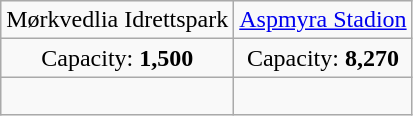<table class="wikitable" style="text-align:center">
<tr>
<td>Mørkvedlia Idrettspark</td>
<td><a href='#'>Aspmyra Stadion</a></td>
</tr>
<tr>
<td>Capacity: <strong>1,500</strong></td>
<td>Capacity: <strong>8,270</strong></td>
</tr>
<tr>
<td></td>
<td><br></td>
</tr>
</table>
